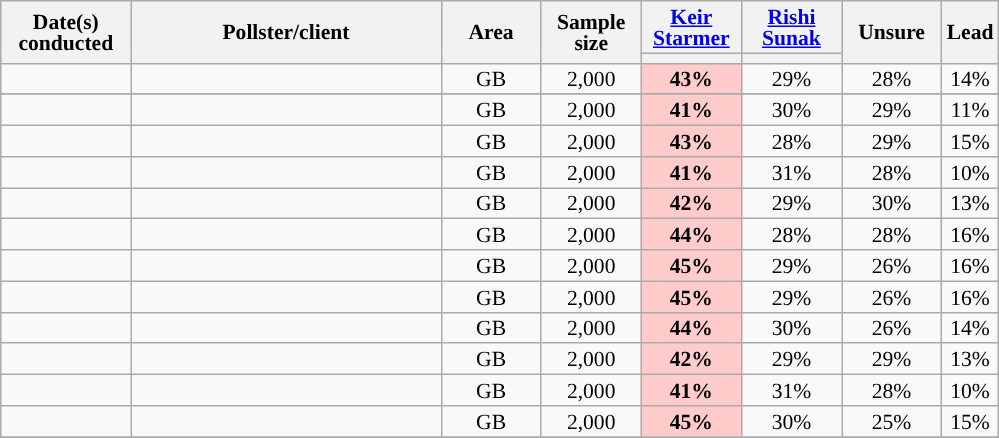<table class="wikitable collapsible sortable mw-datatable" style="text-align:center;font-size:90%;line-height:14px">
<tr>
<th style="width:80px;" rowspan="2">Date(s)<br>conducted</th>
<th style="width:200px;" rowspan="2">Pollster/client</th>
<th style="width:60px;" rowspan="2">Area</th>
<th style="width:60px;" rowspan="2">Sample size</th>
<th style="width:60px;" class="unsortable"><a href='#'>Keir Starmer</a></th>
<th style="width:60px;" class="unsortable"><a href='#'>Rishi Sunak</a></th>
<th style="width:60px;" rowspan="2" class="unsortable">Unsure</th>
<th class="unsortable" style="width:20px;" rowspan="2">Lead</th>
</tr>
<tr>
<th class="unsortable" style="color:inherit;background:"></th>
<th class="unsortable" style="color:inherit;background:"></th>
</tr>
<tr>
<td></td>
<td></td>
<td>GB</td>
<td>2,000</td>
<td style="background:#ffcccb"><strong>43%</strong></td>
<td>29%</td>
<td>28%</td>
<td style="background:">14%</td>
</tr>
<tr>
</tr>
<tr>
<td></td>
<td></td>
<td>GB</td>
<td>2,000</td>
<td style="background:#ffcccb"><strong>41%</strong></td>
<td>30%</td>
<td>29%</td>
<td style="background:">11%</td>
</tr>
<tr>
<td></td>
<td></td>
<td>GB</td>
<td>2,000</td>
<td style="background:#ffcccb"><strong>43%</strong></td>
<td>28%</td>
<td>29%</td>
<td style="background:">15%</td>
</tr>
<tr>
<td></td>
<td></td>
<td>GB</td>
<td>2,000</td>
<td style="background:#ffcccb"><strong>41%</strong></td>
<td>31%</td>
<td>28%</td>
<td style="background:">10%</td>
</tr>
<tr>
<td></td>
<td></td>
<td>GB</td>
<td>2,000</td>
<td style="background:#ffcccb"><strong>42%</strong></td>
<td>29%</td>
<td>30%</td>
<td style="background:">13%</td>
</tr>
<tr>
<td></td>
<td></td>
<td>GB</td>
<td>2,000</td>
<td style="background:#ffcccb"><strong>44%</strong></td>
<td>28%</td>
<td>28%</td>
<td style="background:">16%</td>
</tr>
<tr>
<td></td>
<td></td>
<td>GB</td>
<td>2,000</td>
<td style="background:#ffcccb"><strong>45%</strong></td>
<td>29%</td>
<td>26%</td>
<td style="background:">16%</td>
</tr>
<tr>
<td></td>
<td></td>
<td>GB</td>
<td>2,000</td>
<td style="background:#ffcccb"><strong>45%</strong></td>
<td>29%</td>
<td>26%</td>
<td style="background:">16%</td>
</tr>
<tr>
<td></td>
<td></td>
<td>GB</td>
<td>2,000</td>
<td style="background:#ffcccb"><strong>44%</strong></td>
<td>30%</td>
<td>26%</td>
<td style="background:">14%</td>
</tr>
<tr>
<td></td>
<td></td>
<td>GB</td>
<td>2,000</td>
<td style="background:#ffcccb"><strong>42%</strong></td>
<td>29%</td>
<td>29%</td>
<td style="background:">13%</td>
</tr>
<tr>
<td></td>
<td></td>
<td>GB</td>
<td>2,000</td>
<td style="background:#ffcccb"><strong>41%</strong></td>
<td>31%</td>
<td>28%</td>
<td style="background:">10%</td>
</tr>
<tr>
<td></td>
<td></td>
<td>GB</td>
<td>2,000</td>
<td style="background:#ffcccb"><strong>45%</strong></td>
<td>30%</td>
<td>25%</td>
<td style="background:">15%</td>
</tr>
<tr>
</tr>
</table>
